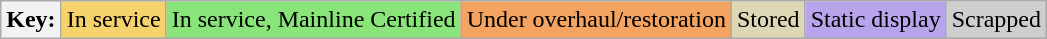<table class="wikitable">
<tr>
<th>Key:</th>
<td style="background:#f5d26c;">In service</td>
<td style="background:#89e579;">In service, Mainline Certified</td>
<td style="background:#f4a460;">Under overhaul/restoration</td>
<td style="background:#ded7b6;">Stored</td>
<td style="background:#b7a4eb;">Static display</td>
<td style="background:#cecece;">Scrapped</td>
</tr>
</table>
